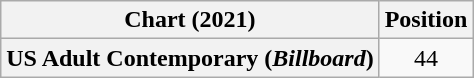<table class="wikitable plainrowheaders" style="text-align:center">
<tr>
<th scope="col">Chart (2021)</th>
<th scope="col">Position</th>
</tr>
<tr>
<th scope="row">US Adult Contemporary (<em>Billboard</em>)</th>
<td>44</td>
</tr>
</table>
